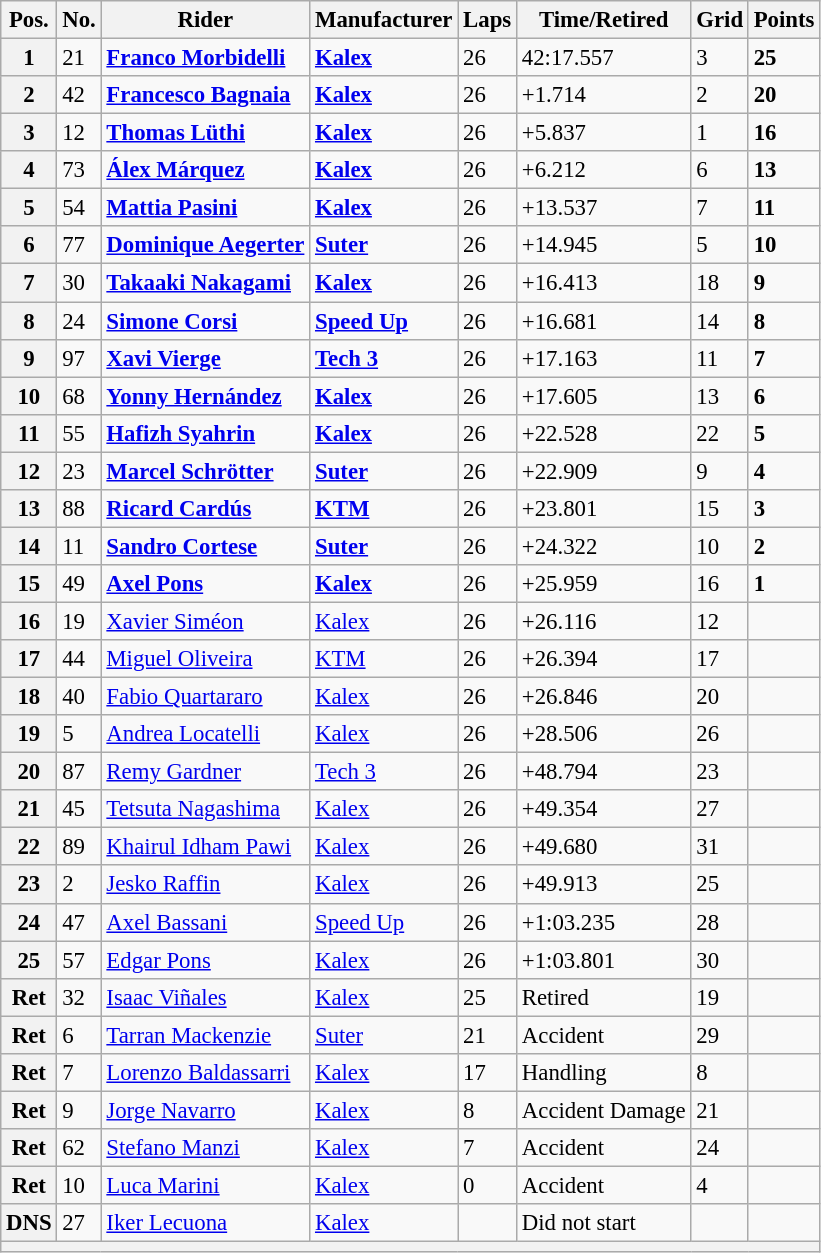<table class="wikitable" style="font-size: 95%;">
<tr>
<th>Pos.</th>
<th>No.</th>
<th>Rider</th>
<th>Manufacturer</th>
<th>Laps</th>
<th>Time/Retired</th>
<th>Grid</th>
<th>Points</th>
</tr>
<tr>
<th>1</th>
<td>21</td>
<td> <strong><a href='#'>Franco Morbidelli</a></strong></td>
<td><strong><a href='#'>Kalex</a></strong></td>
<td>26</td>
<td>42:17.557</td>
<td>3</td>
<td><strong>25</strong></td>
</tr>
<tr>
<th>2</th>
<td>42</td>
<td> <strong><a href='#'>Francesco Bagnaia</a></strong></td>
<td><strong><a href='#'>Kalex</a></strong></td>
<td>26</td>
<td>+1.714</td>
<td>2</td>
<td><strong>20</strong></td>
</tr>
<tr>
<th>3</th>
<td>12</td>
<td> <strong><a href='#'>Thomas Lüthi</a></strong></td>
<td><strong><a href='#'>Kalex</a></strong></td>
<td>26</td>
<td>+5.837</td>
<td>1</td>
<td><strong>16</strong></td>
</tr>
<tr>
<th>4</th>
<td>73</td>
<td> <strong><a href='#'>Álex Márquez</a></strong></td>
<td><strong><a href='#'>Kalex</a></strong></td>
<td>26</td>
<td>+6.212</td>
<td>6</td>
<td><strong>13</strong></td>
</tr>
<tr>
<th>5</th>
<td>54</td>
<td> <strong><a href='#'>Mattia Pasini</a></strong></td>
<td><strong><a href='#'>Kalex</a></strong></td>
<td>26</td>
<td>+13.537</td>
<td>7</td>
<td><strong>11</strong></td>
</tr>
<tr>
<th>6</th>
<td>77</td>
<td> <strong><a href='#'>Dominique Aegerter</a></strong></td>
<td><strong><a href='#'>Suter</a></strong></td>
<td>26</td>
<td>+14.945</td>
<td>5</td>
<td><strong>10</strong></td>
</tr>
<tr>
<th>7</th>
<td>30</td>
<td> <strong><a href='#'>Takaaki Nakagami</a></strong></td>
<td><strong><a href='#'>Kalex</a></strong></td>
<td>26</td>
<td>+16.413</td>
<td>18</td>
<td><strong>9</strong></td>
</tr>
<tr>
<th>8</th>
<td>24</td>
<td> <strong><a href='#'>Simone Corsi</a></strong></td>
<td><strong><a href='#'>Speed Up</a></strong></td>
<td>26</td>
<td>+16.681</td>
<td>14</td>
<td><strong>8</strong></td>
</tr>
<tr>
<th>9</th>
<td>97</td>
<td> <strong><a href='#'>Xavi Vierge</a></strong></td>
<td><strong><a href='#'>Tech 3</a></strong></td>
<td>26</td>
<td>+17.163</td>
<td>11</td>
<td><strong>7</strong></td>
</tr>
<tr>
<th>10</th>
<td>68</td>
<td> <strong><a href='#'>Yonny Hernández</a></strong></td>
<td><strong><a href='#'>Kalex</a></strong></td>
<td>26</td>
<td>+17.605</td>
<td>13</td>
<td><strong>6</strong></td>
</tr>
<tr>
<th>11</th>
<td>55</td>
<td> <strong><a href='#'>Hafizh Syahrin</a></strong></td>
<td><strong><a href='#'>Kalex</a></strong></td>
<td>26</td>
<td>+22.528</td>
<td>22</td>
<td><strong>5</strong></td>
</tr>
<tr>
<th>12</th>
<td>23</td>
<td> <strong><a href='#'>Marcel Schrötter</a></strong></td>
<td><strong><a href='#'>Suter</a></strong></td>
<td>26</td>
<td>+22.909</td>
<td>9</td>
<td><strong>4</strong></td>
</tr>
<tr>
<th>13</th>
<td>88</td>
<td> <strong><a href='#'>Ricard Cardús</a></strong></td>
<td><strong><a href='#'>KTM</a></strong></td>
<td>26</td>
<td>+23.801</td>
<td>15</td>
<td><strong>3</strong></td>
</tr>
<tr>
<th>14</th>
<td>11</td>
<td> <strong><a href='#'>Sandro Cortese</a></strong></td>
<td><strong><a href='#'>Suter</a></strong></td>
<td>26</td>
<td>+24.322</td>
<td>10</td>
<td><strong>2</strong></td>
</tr>
<tr>
<th>15</th>
<td>49</td>
<td> <strong><a href='#'>Axel Pons</a></strong></td>
<td><strong><a href='#'>Kalex</a></strong></td>
<td>26</td>
<td>+25.959</td>
<td>16</td>
<td><strong>1</strong></td>
</tr>
<tr>
<th>16</th>
<td>19</td>
<td> <a href='#'>Xavier Siméon</a></td>
<td><a href='#'>Kalex</a></td>
<td>26</td>
<td>+26.116</td>
<td>12</td>
<td></td>
</tr>
<tr>
<th>17</th>
<td>44</td>
<td> <a href='#'>Miguel Oliveira</a></td>
<td><a href='#'>KTM</a></td>
<td>26</td>
<td>+26.394</td>
<td>17</td>
<td></td>
</tr>
<tr>
<th>18</th>
<td>40</td>
<td> <a href='#'>Fabio Quartararo</a></td>
<td><a href='#'>Kalex</a></td>
<td>26</td>
<td>+26.846</td>
<td>20</td>
<td></td>
</tr>
<tr>
<th>19</th>
<td>5</td>
<td> <a href='#'>Andrea Locatelli</a></td>
<td><a href='#'>Kalex</a></td>
<td>26</td>
<td>+28.506</td>
<td>26</td>
<td></td>
</tr>
<tr>
<th>20</th>
<td>87</td>
<td> <a href='#'>Remy Gardner</a></td>
<td><a href='#'>Tech 3</a></td>
<td>26</td>
<td>+48.794</td>
<td>23</td>
<td></td>
</tr>
<tr>
<th>21</th>
<td>45</td>
<td> <a href='#'>Tetsuta Nagashima</a></td>
<td><a href='#'>Kalex</a></td>
<td>26</td>
<td>+49.354</td>
<td>27</td>
<td></td>
</tr>
<tr>
<th>22</th>
<td>89</td>
<td> <a href='#'>Khairul Idham Pawi</a></td>
<td><a href='#'>Kalex</a></td>
<td>26</td>
<td>+49.680</td>
<td>31</td>
<td></td>
</tr>
<tr>
<th>23</th>
<td>2</td>
<td> <a href='#'>Jesko Raffin</a></td>
<td><a href='#'>Kalex</a></td>
<td>26</td>
<td>+49.913</td>
<td>25</td>
<td></td>
</tr>
<tr>
<th>24</th>
<td>47</td>
<td> <a href='#'>Axel Bassani</a></td>
<td><a href='#'>Speed Up</a></td>
<td>26</td>
<td>+1:03.235</td>
<td>28</td>
<td></td>
</tr>
<tr>
<th>25</th>
<td>57</td>
<td> <a href='#'>Edgar Pons</a></td>
<td><a href='#'>Kalex</a></td>
<td>26</td>
<td>+1:03.801</td>
<td>30</td>
<td></td>
</tr>
<tr>
<th>Ret</th>
<td>32</td>
<td> <a href='#'>Isaac Viñales</a></td>
<td><a href='#'>Kalex</a></td>
<td>25</td>
<td>Retired</td>
<td>19</td>
<td></td>
</tr>
<tr>
<th>Ret</th>
<td>6</td>
<td> <a href='#'>Tarran Mackenzie</a></td>
<td><a href='#'>Suter</a></td>
<td>21</td>
<td>Accident</td>
<td>29</td>
<td></td>
</tr>
<tr>
<th>Ret</th>
<td>7</td>
<td> <a href='#'>Lorenzo Baldassarri</a></td>
<td><a href='#'>Kalex</a></td>
<td>17</td>
<td>Handling</td>
<td>8</td>
<td></td>
</tr>
<tr>
<th>Ret</th>
<td>9</td>
<td> <a href='#'>Jorge Navarro</a></td>
<td><a href='#'>Kalex</a></td>
<td>8</td>
<td>Accident Damage</td>
<td>21</td>
<td></td>
</tr>
<tr>
<th>Ret</th>
<td>62</td>
<td> <a href='#'>Stefano Manzi</a></td>
<td><a href='#'>Kalex</a></td>
<td>7</td>
<td>Accident</td>
<td>24</td>
<td></td>
</tr>
<tr>
<th>Ret</th>
<td>10</td>
<td> <a href='#'>Luca Marini</a></td>
<td><a href='#'>Kalex</a></td>
<td>0</td>
<td>Accident</td>
<td>4</td>
<td></td>
</tr>
<tr>
<th>DNS</th>
<td>27</td>
<td> <a href='#'>Iker Lecuona</a></td>
<td><a href='#'>Kalex</a></td>
<td></td>
<td>Did not start</td>
<td></td>
<td></td>
</tr>
<tr>
<th colspan=8></th>
</tr>
</table>
